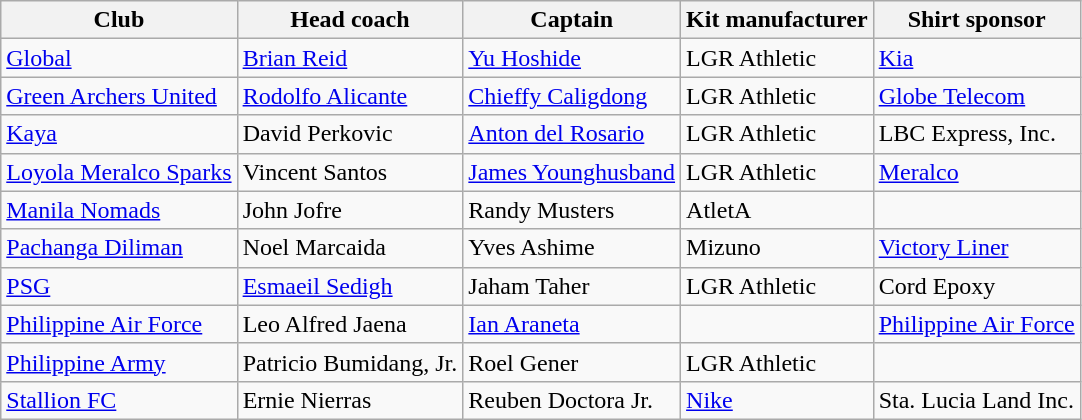<table class="wikitable sortable">
<tr>
<th>Club</th>
<th>Head coach</th>
<th>Captain</th>
<th>Kit manufacturer</th>
<th>Shirt sponsor</th>
</tr>
<tr>
<td><a href='#'>Global</a></td>
<td> <a href='#'>Brian Reid</a></td>
<td> <a href='#'>Yu Hoshide</a></td>
<td>LGR Athletic</td>
<td><a href='#'>Kia</a></td>
</tr>
<tr>
<td><a href='#'>Green Archers United</a></td>
<td> <a href='#'>Rodolfo Alicante</a></td>
<td> <a href='#'>Chieffy Caligdong</a></td>
<td>LGR Athletic</td>
<td><a href='#'>Globe Telecom</a></td>
</tr>
<tr>
<td><a href='#'>Kaya</a></td>
<td> David Perkovic</td>
<td> <a href='#'>Anton del Rosario</a></td>
<td>LGR Athletic</td>
<td>LBC Express, Inc.</td>
</tr>
<tr>
<td><a href='#'>Loyola Meralco Sparks</a></td>
<td> Vincent Santos</td>
<td> <a href='#'>James Younghusband</a></td>
<td>LGR Athletic</td>
<td><a href='#'>Meralco</a></td>
</tr>
<tr>
<td><a href='#'>Manila Nomads</a></td>
<td> John Jofre</td>
<td> Randy Musters</td>
<td>AtletA</td>
<td></td>
</tr>
<tr>
<td><a href='#'>Pachanga Diliman</a></td>
<td> Noel Marcaida</td>
<td> Yves Ashime</td>
<td>Mizuno</td>
<td><a href='#'>Victory Liner</a></td>
</tr>
<tr>
<td><a href='#'>PSG</a></td>
<td> <a href='#'>Esmaeil Sedigh</a></td>
<td> Jaham Taher</td>
<td>LGR Athletic</td>
<td>Cord Epoxy</td>
</tr>
<tr>
<td><a href='#'>Philippine Air Force</a></td>
<td> Leo Alfred Jaena</td>
<td> <a href='#'>Ian Araneta</a></td>
<td></td>
<td><a href='#'>Philippine Air Force</a></td>
</tr>
<tr>
<td><a href='#'>Philippine Army</a></td>
<td> Patricio Bumidang, Jr.</td>
<td> Roel Gener</td>
<td>LGR Athletic</td>
<td></td>
</tr>
<tr>
<td><a href='#'>Stallion FC</a></td>
<td> Ernie Nierras</td>
<td> Reuben Doctora Jr.</td>
<td><a href='#'>Nike</a></td>
<td>Sta. Lucia Land Inc.</td>
</tr>
</table>
